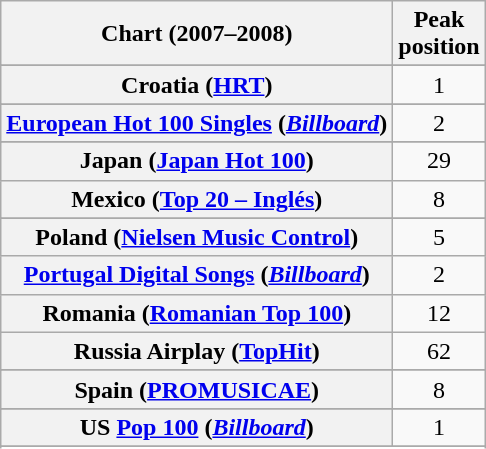<table class="wikitable sortable plainrowheaders" style="text-align:center">
<tr>
<th scope="col">Chart (2007–2008)</th>
<th scope="col">Peak<br>position</th>
</tr>
<tr>
</tr>
<tr>
</tr>
<tr>
</tr>
<tr>
</tr>
<tr>
</tr>
<tr>
</tr>
<tr>
</tr>
<tr>
</tr>
<tr>
</tr>
<tr>
<th scope="row">Croatia (<a href='#'>HRT</a>)</th>
<td>1</td>
</tr>
<tr>
</tr>
<tr>
</tr>
<tr>
<th scope="row"><a href='#'>European Hot 100 Singles</a> (<em><a href='#'>Billboard</a></em>)</th>
<td>2</td>
</tr>
<tr>
</tr>
<tr>
</tr>
<tr>
</tr>
<tr>
</tr>
<tr>
</tr>
<tr>
</tr>
<tr>
<th scope="row">Japan (<a href='#'>Japan Hot 100</a>)</th>
<td>29</td>
</tr>
<tr>
<th scope="row">Mexico (<a href='#'>Top 20 – Inglés</a>)</th>
<td>8</td>
</tr>
<tr>
</tr>
<tr>
</tr>
<tr>
</tr>
<tr>
</tr>
<tr>
<th scope="row">Poland (<a href='#'>Nielsen Music Control</a>)</th>
<td>5</td>
</tr>
<tr>
<th scope="row"><a href='#'>Portugal Digital Songs</a> (<em><a href='#'>Billboard</a></em>)</th>
<td>2</td>
</tr>
<tr>
<th scope="row">Romania (<a href='#'>Romanian Top 100</a>)</th>
<td>12</td>
</tr>
<tr>
<th scope="row">Russia Airplay (<a href='#'>TopHit</a>)</th>
<td>62</td>
</tr>
<tr>
</tr>
<tr>
</tr>
<tr>
<th scope="row">Spain (<a href='#'>PROMUSICAE</a>)</th>
<td>8</td>
</tr>
<tr>
</tr>
<tr>
</tr>
<tr>
</tr>
<tr>
</tr>
<tr>
</tr>
<tr>
</tr>
<tr>
</tr>
<tr>
</tr>
<tr>
</tr>
<tr>
</tr>
<tr>
<th scope="row">US <a href='#'>Pop 100</a> (<em><a href='#'>Billboard</a></em>)</th>
<td>1</td>
</tr>
<tr>
</tr>
<tr>
</tr>
</table>
